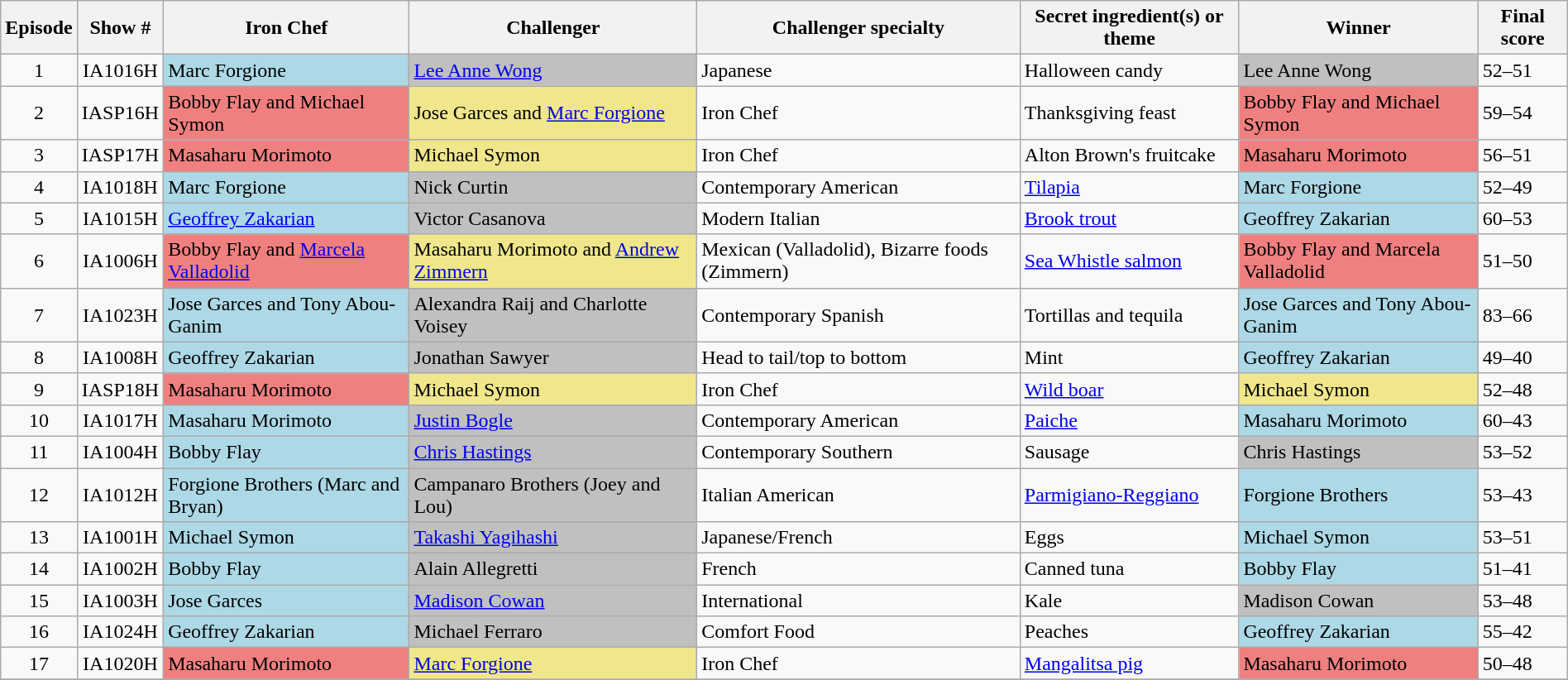<table class="wikitable sortable" width="100%">
<tr>
<th><span>Episode</span></th>
<th><span>Show #</span></th>
<th><span>Iron Chef</span></th>
<th><span>Challenger</span></th>
<th><span>Challenger specialty</span></th>
<th><span>Secret ingredient(s) or theme</span></th>
<th><span>Winner</span></th>
<th><span>Final score</span></th>
</tr>
<tr>
<td style="text-align:center">1</td>
<td style="text-align:center">IA1016H</td>
<td style="background:lightblue">Marc Forgione</td>
<td style="background:silver"><a href='#'>Lee Anne Wong</a></td>
<td>Japanese</td>
<td>Halloween candy</td>
<td style="background:silver">Lee Anne Wong</td>
<td>52–51</td>
</tr>
<tr>
<td style="text-align:center">2</td>
<td style="text-align:center">IASP16H</td>
<td style="background:lightcoral">Bobby Flay and Michael Symon</td>
<td style="background:khaki">Jose Garces and <a href='#'>Marc Forgione</a></td>
<td>Iron Chef</td>
<td>Thanksgiving feast</td>
<td style="background:lightcoral">Bobby Flay and Michael Symon</td>
<td>59–54</td>
</tr>
<tr>
<td style="text-align:center">3</td>
<td style="text-align:center">IASP17H</td>
<td style="background:lightcoral">Masaharu Morimoto</td>
<td style="background:khaki">Michael Symon</td>
<td>Iron Chef</td>
<td>Alton Brown's fruitcake</td>
<td style="background:lightcoral">Masaharu Morimoto</td>
<td>56–51</td>
</tr>
<tr>
<td style="text-align:center">4</td>
<td style="text-align:center">IA1018H</td>
<td style="background:lightblue">Marc Forgione</td>
<td style="background:silver">Nick Curtin</td>
<td>Contemporary American</td>
<td><a href='#'>Tilapia</a></td>
<td style="background:lightblue">Marc Forgione</td>
<td>52–49</td>
</tr>
<tr>
<td style="text-align:center">5</td>
<td style="text-align:center">IA1015H</td>
<td style="background:lightblue"><a href='#'>Geoffrey Zakarian</a></td>
<td style="background:silver">Victor Casanova</td>
<td>Modern Italian</td>
<td><a href='#'>Brook trout</a></td>
<td style="background:lightblue">Geoffrey Zakarian</td>
<td>60–53</td>
</tr>
<tr>
<td style="text-align:center">6</td>
<td style="text-align:center">IA1006H</td>
<td style="background:lightcoral">Bobby Flay and <a href='#'>Marcela Valladolid</a></td>
<td style="background:khaki">Masaharu Morimoto and <a href='#'>Andrew Zimmern</a></td>
<td>Mexican (Valladolid), Bizarre foods (Zimmern)</td>
<td><a href='#'>Sea Whistle salmon</a></td>
<td style="background:lightcoral">Bobby Flay and Marcela Valladolid</td>
<td>51–50</td>
</tr>
<tr>
<td style="text-align:center">7</td>
<td style="text-align:center">IA1023H</td>
<td style="background:lightblue">Jose Garces and Tony Abou-Ganim</td>
<td style="background:silver">Alexandra Raij and  Charlotte Voisey</td>
<td>Contemporary Spanish</td>
<td>Tortillas and tequila</td>
<td style="background:lightblue">Jose Garces and Tony Abou-Ganim</td>
<td>83–66</td>
</tr>
<tr>
<td style="text-align:center">8</td>
<td style="text-align:center">IA1008H</td>
<td style="background:lightblue">Geoffrey Zakarian</td>
<td style="background:silver">Jonathan Sawyer</td>
<td>Head to tail/top to bottom</td>
<td>Mint</td>
<td style="background:lightblue">Geoffrey Zakarian</td>
<td>49–40</td>
</tr>
<tr>
<td style="text-align:center">9</td>
<td style="text-align:center">IASP18H</td>
<td style="background:lightcoral">Masaharu Morimoto</td>
<td style="background:khaki">Michael Symon</td>
<td>Iron Chef</td>
<td><a href='#'>Wild boar</a></td>
<td style="background:khaki">Michael Symon</td>
<td>52–48</td>
</tr>
<tr>
<td style="text-align:center">10</td>
<td style="text-align:center">IA1017H</td>
<td style="background:lightblue">Masaharu Morimoto</td>
<td style="background:silver"><a href='#'>Justin Bogle</a></td>
<td>Contemporary American</td>
<td><a href='#'>Paiche</a></td>
<td style="background:lightblue">Masaharu Morimoto</td>
<td>60–43</td>
</tr>
<tr>
<td style="text-align:center">11</td>
<td style="text-align:center">IA1004H</td>
<td style="background:lightblue">Bobby Flay</td>
<td style="background:silver"><a href='#'>Chris Hastings</a></td>
<td>Contemporary Southern</td>
<td>Sausage</td>
<td style="background:silver">Chris Hastings</td>
<td>53–52</td>
</tr>
<tr>
<td style="text-align:center">12</td>
<td style="text-align:center">IA1012H</td>
<td style="background:lightblue">Forgione Brothers (Marc and Bryan)</td>
<td style="background:silver">Campanaro Brothers (Joey and Lou)</td>
<td>Italian American</td>
<td><a href='#'>Parmigiano-Reggiano</a></td>
<td style="background:lightblue">Forgione Brothers</td>
<td>53–43</td>
</tr>
<tr>
<td style="text-align:center">13</td>
<td style="text-align:center">IA1001H</td>
<td style="background:lightblue">Michael Symon</td>
<td style="background:silver"><a href='#'>Takashi Yagihashi</a></td>
<td>Japanese/French</td>
<td>Eggs</td>
<td style="background:lightblue">Michael Symon</td>
<td>53–51</td>
</tr>
<tr>
<td style="text-align:center">14</td>
<td style="text-align:center">IA1002H</td>
<td style="background:lightblue">Bobby Flay</td>
<td style="background:silver">Alain Allegretti</td>
<td>French</td>
<td>Canned tuna</td>
<td style="background:lightblue">Bobby Flay</td>
<td>51–41</td>
</tr>
<tr>
<td style="text-align:center">15</td>
<td style="text-align:center">IA1003H</td>
<td style="background:lightblue">Jose Garces</td>
<td style="background:silver"><a href='#'>Madison Cowan</a></td>
<td>International</td>
<td>Kale</td>
<td style="background:silver">Madison Cowan</td>
<td>53–48</td>
</tr>
<tr>
<td style="text-align:center">16</td>
<td style="text-align:center">IA1024H</td>
<td style="background:lightblue">Geoffrey Zakarian</td>
<td style="background:silver">Michael Ferraro</td>
<td>Comfort Food</td>
<td>Peaches</td>
<td style="background:lightblue">Geoffrey Zakarian</td>
<td>55–42</td>
</tr>
<tr>
<td style="text-align:center">17</td>
<td style="text-align:center">IA1020H</td>
<td style="background:lightcoral">Masaharu Morimoto</td>
<td style="background:khaki"><a href='#'>Marc Forgione</a></td>
<td>Iron Chef</td>
<td><a href='#'>Mangalitsa pig</a></td>
<td style="background:lightcoral">Masaharu Morimoto</td>
<td>50–48</td>
</tr>
<tr>
</tr>
</table>
